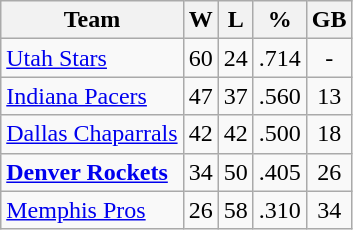<table class="wikitable" style="text-align: center;">
<tr>
<th>Team</th>
<th>W</th>
<th>L</th>
<th>%</th>
<th>GB</th>
</tr>
<tr>
<td align="left"><a href='#'>Utah Stars</a></td>
<td>60</td>
<td>24</td>
<td>.714</td>
<td>-</td>
</tr>
<tr>
<td align="left"><a href='#'>Indiana Pacers</a></td>
<td>47</td>
<td>37</td>
<td>.560</td>
<td>13</td>
</tr>
<tr>
<td align="left"><a href='#'>Dallas Chaparrals</a></td>
<td>42</td>
<td>42</td>
<td>.500</td>
<td>18</td>
</tr>
<tr>
<td align="left"><strong><a href='#'>Denver Rockets</a></strong></td>
<td>34</td>
<td>50</td>
<td>.405</td>
<td>26</td>
</tr>
<tr>
<td align="left"><a href='#'>Memphis Pros</a></td>
<td>26</td>
<td>58</td>
<td>.310</td>
<td>34</td>
</tr>
</table>
